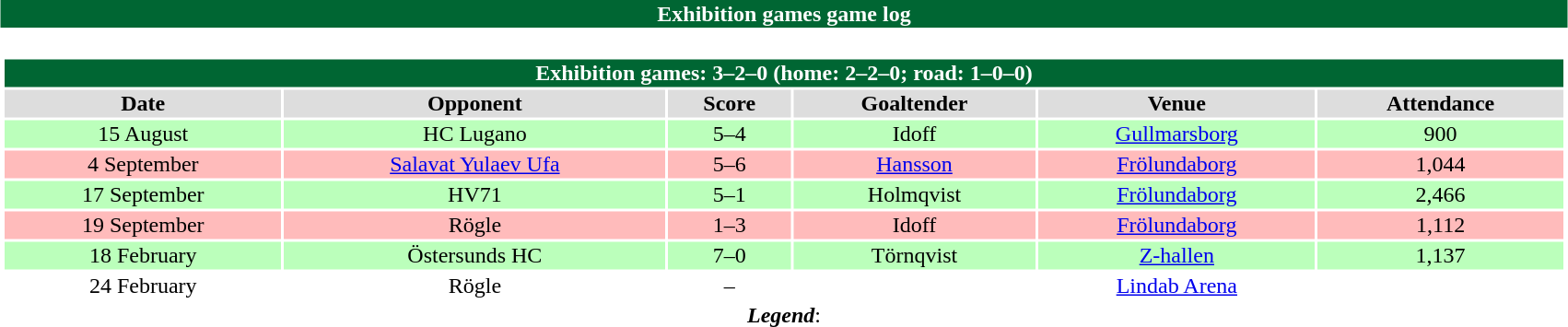<table class="toccolours" width=90% style="clear:both; margin:1.5em auto; text-align:center;">
<tr>
<th colspan=10 style="background:#006633; color: #ffffff;">Exhibition games game log</th>
</tr>
<tr>
<td colspan=10><br><table class="toccolours collapsible collapsed" width=100%>
<tr>
<th colspan=10; style="background:#006633; color: #ffffff;">Exhibition games: 3–2–0 (home: 2–2–0; road: 1–0–0)</th>
</tr>
<tr align="center"  bgcolor="#dddddd">
<td><strong>Date</strong></td>
<td><strong>Opponent</strong></td>
<td><strong>Score</strong></td>
<td><strong>Goaltender</strong></td>
<td><strong>Venue</strong></td>
<td><strong>Attendance</strong></td>
</tr>
<tr align="center" bgcolor="#bbffbb">
<td>15 August</td>
<td>HC Lugano</td>
<td>5–4</td>
<td>Idoff</td>
<td><a href='#'>Gullmarsborg</a></td>
<td>900</td>
</tr>
<tr align="center" bgcolor="#ffbbbb">
<td>4 September</td>
<td><a href='#'>Salavat Yulaev Ufa</a></td>
<td>5–6</td>
<td><a href='#'>Hansson</a></td>
<td><a href='#'>Frölundaborg</a></td>
<td>1,044</td>
</tr>
<tr align="center" bgcolor="#bbffbb">
<td>17 September</td>
<td>HV71</td>
<td>5–1</td>
<td>Holmqvist</td>
<td><a href='#'>Frölundaborg</a></td>
<td>2,466</td>
</tr>
<tr align="center" bgcolor="#ffbbbb">
<td>19 September</td>
<td>Rögle</td>
<td>1–3</td>
<td>Idoff</td>
<td><a href='#'>Frölundaborg</a></td>
<td>1,112</td>
</tr>
<tr align="center" bgcolor="#bbffbb">
<td>18 February</td>
<td>Östersunds HC</td>
<td>7–0</td>
<td>Törnqvist</td>
<td><a href='#'>Z-hallen</a></td>
<td>1,137</td>
</tr>
<tr align="center" bgcolor="">
<td>24 February</td>
<td>Rögle</td>
<td>–</td>
<td></td>
<td><a href='#'>Lindab Arena</a></td>
<td></td>
</tr>
</table>
<strong><em>Legend</em></strong>: 

</td>
</tr>
</table>
